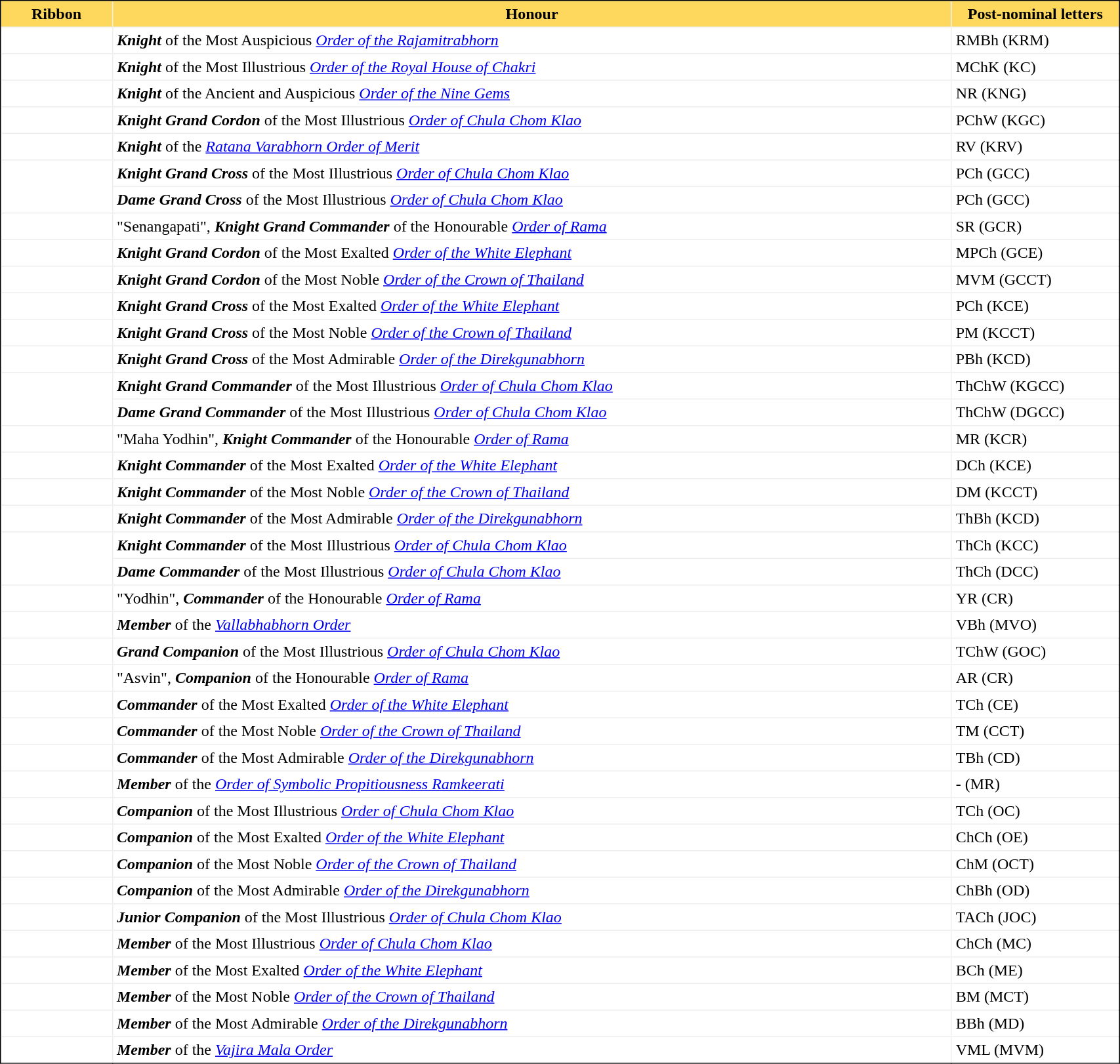<table border="2" cellpadding="4" cellspacing="0" style="width:90%; margin: 1em 1em 1em 0; background:white; border: 1px solid; border-collapse: collapse;">
<tr bgcolor="#FED85D">
<th width="10%" align="center">Ribbon</th>
<th width="75%" align="center">Honour</th>
<th width="15%" align="center">Post-nominal letters</th>
</tr>
<tr>
<td></td>
<td><strong><em>Knight</em></strong> of the Most Auspicious <em><a href='#'>Order of the Rajamitrabhorn</a></em></td>
<td>RMBh (KRM)</td>
</tr>
<tr>
<td></td>
<td><strong><em>Knight</em></strong> of the Most Illustrious <em><a href='#'>Order of the Royal House of Chakri</a></em></td>
<td>MChK (KC)</td>
</tr>
<tr>
<td></td>
<td><strong><em>Knight</em></strong> of the Ancient and Auspicious <em><a href='#'>Order of the Nine Gems</a></em></td>
<td>NR (KNG)</td>
</tr>
<tr>
<td></td>
<td><strong><em>Knight Grand Cordon</em></strong> of the Most Illustrious <em><a href='#'>Order of Chula Chom Klao</a></em></td>
<td>PChW (KGC)</td>
</tr>
<tr>
<td></td>
<td><strong><em>Knight</em></strong> of the <em><a href='#'>Ratana Varabhorn Order of Merit</a></em></td>
<td>RV (KRV)</td>
</tr>
<tr>
<td rowspan=2></td>
<td><strong><em>Knight Grand Cross</em></strong> of the Most Illustrious <em><a href='#'>Order of Chula Chom Klao</a></em></td>
<td>PCh (GCC)</td>
</tr>
<tr>
<td><strong><em>Dame Grand Cross</em></strong> of the Most Illustrious <em><a href='#'>Order of Chula Chom Klao</a></em></td>
<td>PCh (GCC)</td>
</tr>
<tr>
<td></td>
<td>"Senangapati", <strong><em>Knight Grand Commander</em></strong> of the Honourable <em><a href='#'>Order of Rama</a></em></td>
<td>SR (GCR)</td>
</tr>
<tr>
<td></td>
<td><strong><em>Knight Grand Cordon</em></strong> of the Most Exalted <em><a href='#'>Order of the White Elephant</a></em></td>
<td>MPCh (GCE)</td>
</tr>
<tr>
<td></td>
<td><strong><em>Knight Grand Cordon</em></strong> of the Most Noble <em><a href='#'>Order of the Crown of Thailand</a></em></td>
<td>MVM (GCCT)</td>
</tr>
<tr>
<td></td>
<td><strong><em>Knight Grand Cross</em></strong> of the Most Exalted <em><a href='#'>Order of the White Elephant</a></em></td>
<td>PCh (KCE)</td>
</tr>
<tr>
<td></td>
<td><strong><em>Knight Grand Cross</em></strong> of the Most Noble <em><a href='#'>Order of the Crown of Thailand</a></em></td>
<td>PM (KCCT)</td>
</tr>
<tr>
<td></td>
<td><strong><em>Knight Grand Cross</em></strong> of the Most Admirable <em><a href='#'>Order of the Direkgunabhorn</a></em></td>
<td>PBh (KCD)</td>
</tr>
<tr>
<td rowspan=2></td>
<td><strong><em>Knight Grand Commander</em></strong> of the Most Illustrious <em><a href='#'>Order of Chula Chom Klao</a></em></td>
<td>ThChW (KGCC)</td>
</tr>
<tr>
<td><strong><em>Dame Grand Commander</em></strong> of the Most Illustrious <em><a href='#'>Order of Chula Chom Klao</a></em></td>
<td>ThChW (DGCC)</td>
</tr>
<tr>
<td></td>
<td>"Maha Yodhin", <strong><em>Knight Commander</em></strong> of the Honourable <em><a href='#'>Order of Rama</a></em></td>
<td>MR (KCR)</td>
</tr>
<tr>
<td></td>
<td><strong><em>Knight Commander</em></strong> of the Most Exalted <em><a href='#'>Order of the White Elephant</a></em></td>
<td>DCh (KCE)</td>
</tr>
<tr>
<td></td>
<td><strong><em>Knight Commander</em></strong> of the Most Noble <em><a href='#'>Order of the Crown of Thailand</a></em></td>
<td>DM (KCCT)</td>
</tr>
<tr>
<td></td>
<td><strong><em>Knight Commander</em></strong> of the Most Admirable <em><a href='#'>Order of the Direkgunabhorn</a></em></td>
<td>ThBh (KCD)</td>
</tr>
<tr>
<td rowspan = 2></td>
<td><strong><em>Knight Commander</em></strong> of the Most Illustrious <em><a href='#'>Order of Chula Chom Klao</a></em></td>
<td>ThCh (KCC)</td>
</tr>
<tr>
<td><strong><em>Dame Commander</em></strong> of the Most Illustrious <em><a href='#'>Order of Chula Chom Klao</a></em></td>
<td>ThCh (DCC)</td>
</tr>
<tr>
<td></td>
<td>"Yodhin", <strong><em>Commander</em></strong> of the Honourable <em><a href='#'>Order of Rama</a></em></td>
<td>YR (CR)</td>
</tr>
<tr>
<td></td>
<td><strong><em>Member</em></strong> of the <em><a href='#'>Vallabhabhorn Order</a></em></td>
<td>VBh (MVO)</td>
</tr>
<tr>
<td></td>
<td><strong><em>Grand Companion</em></strong> of the Most Illustrious <em><a href='#'>Order of Chula Chom Klao</a></em></td>
<td>TChW (GOC)</td>
</tr>
<tr>
<td></td>
<td>"Asvin", <strong><em>Companion</em></strong> of the Honourable <em><a href='#'>Order of Rama</a></em></td>
<td>AR (CR)</td>
</tr>
<tr>
<td></td>
<td><strong><em>Commander</em></strong> of the Most Exalted <em><a href='#'>Order of the White Elephant</a></em></td>
<td>TCh (CE)</td>
</tr>
<tr>
<td></td>
<td><strong><em>Commander</em></strong> of the Most Noble <em><a href='#'>Order of the Crown of Thailand</a></em></td>
<td>TM (CCT)</td>
</tr>
<tr>
<td></td>
<td><strong><em>Commander</em></strong> of the Most Admirable <em><a href='#'>Order of the Direkgunabhorn</a></em></td>
<td>TBh (CD)</td>
</tr>
<tr>
<td></td>
<td><strong><em>Member</em></strong> of the <em><a href='#'>Order of Symbolic Propitiousness Ramkeerati</a></em></td>
<td>- (MR)</td>
</tr>
<tr>
<td></td>
<td><strong><em>Companion</em></strong> of the Most Illustrious <em><a href='#'>Order of Chula Chom Klao</a></em></td>
<td>TCh (OC)</td>
</tr>
<tr>
<td></td>
<td><strong><em>Companion</em></strong> of the Most Exalted <em><a href='#'>Order of the White Elephant</a></em></td>
<td>ChCh (OE)</td>
</tr>
<tr>
<td></td>
<td><strong><em>Companion</em></strong> of the Most Noble <em><a href='#'>Order of the Crown of Thailand</a></em></td>
<td>ChM (OCT)</td>
</tr>
<tr>
<td></td>
<td><strong><em>Companion</em></strong> of the Most Admirable <em><a href='#'>Order of the Direkgunabhorn</a></em></td>
<td>ChBh (OD)</td>
</tr>
<tr>
<td></td>
<td><strong><em>Junior Companion</em></strong> of the Most Illustrious <em><a href='#'>Order of Chula Chom Klao</a></em></td>
<td>TACh (JOC)</td>
</tr>
<tr>
<td></td>
<td><strong><em>Member</em></strong> of the Most Illustrious <em><a href='#'>Order of Chula Chom Klao</a></em></td>
<td>ChCh (MC)</td>
</tr>
<tr>
<td></td>
<td><strong><em>Member</em></strong> of the Most Exalted <em><a href='#'>Order of the White Elephant</a></em></td>
<td>BCh (ME)</td>
</tr>
<tr>
<td></td>
<td><strong><em>Member</em></strong> of the Most Noble <em><a href='#'>Order of the Crown of Thailand</a></em></td>
<td>BM (MCT)</td>
</tr>
<tr>
<td></td>
<td><strong><em>Member</em></strong> of the Most Admirable <em><a href='#'>Order of the Direkgunabhorn</a></em></td>
<td>BBh (MD)</td>
</tr>
<tr>
<td></td>
<td><strong><em>Member</em></strong> of the <em><a href='#'>Vajira Mala Order</a></em></td>
<td>VML (MVM)</td>
</tr>
</table>
